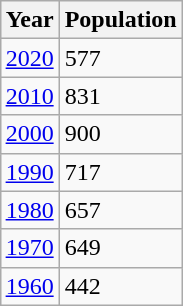<table class="wikitable" align="right" style="margin-left: 1em;">
<tr>
<th>Year</th>
<th>Population</th>
</tr>
<tr>
<td><a href='#'>2020</a></td>
<td>577</td>
</tr>
<tr>
<td><a href='#'>2010</a></td>
<td>831</td>
</tr>
<tr>
<td><a href='#'>2000</a></td>
<td>900</td>
</tr>
<tr>
<td><a href='#'>1990</a></td>
<td>717</td>
</tr>
<tr>
<td><a href='#'>1980</a></td>
<td>657</td>
</tr>
<tr>
<td><a href='#'>1970</a></td>
<td>649</td>
</tr>
<tr>
<td><a href='#'>1960</a></td>
<td>442</td>
</tr>
</table>
